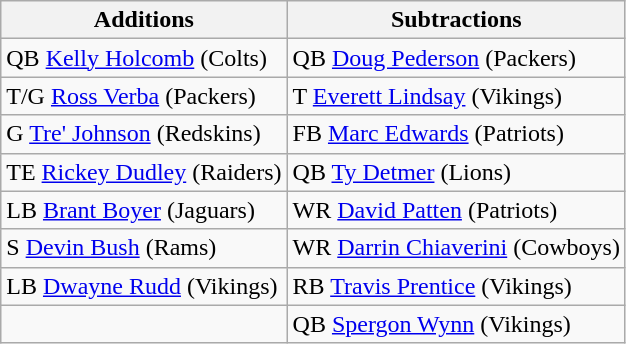<table class="wikitable">
<tr>
<th>Additions</th>
<th>Subtractions</th>
</tr>
<tr>
<td>QB <a href='#'>Kelly Holcomb</a> (Colts)</td>
<td>QB <a href='#'>Doug Pederson</a> (Packers)</td>
</tr>
<tr>
<td>T/G <a href='#'>Ross Verba</a> (Packers)</td>
<td>T <a href='#'>Everett Lindsay</a> (Vikings)</td>
</tr>
<tr>
<td>G <a href='#'>Tre' Johnson</a> (Redskins)</td>
<td>FB <a href='#'>Marc Edwards</a> (Patriots)</td>
</tr>
<tr>
<td>TE <a href='#'>Rickey Dudley</a> (Raiders)</td>
<td>QB <a href='#'>Ty Detmer</a> (Lions)</td>
</tr>
<tr>
<td>LB <a href='#'>Brant Boyer</a> (Jaguars)</td>
<td>WR <a href='#'>David Patten</a> (Patriots)</td>
</tr>
<tr>
<td>S <a href='#'>Devin Bush</a> (Rams)</td>
<td>WR <a href='#'>Darrin Chiaverini</a> (Cowboys)</td>
</tr>
<tr>
<td>LB <a href='#'>Dwayne Rudd</a> (Vikings)</td>
<td>RB <a href='#'>Travis Prentice</a> (Vikings)</td>
</tr>
<tr>
<td></td>
<td>QB <a href='#'>Spergon Wynn</a> (Vikings)</td>
</tr>
</table>
